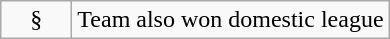<table class="wikitable">
<tr>
<td width="40px" align="center">§</td>
<td>Team also won domestic league</td>
</tr>
</table>
